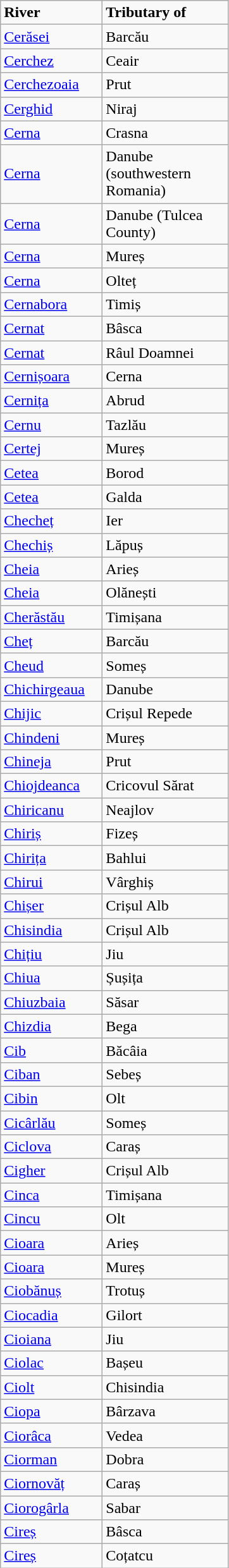<table class="wikitable">
<tr>
<td width="100pt"><strong>River</strong></td>
<td width="125pt"><strong>Tributary of</strong></td>
</tr>
<tr>
<td><a href='#'>Cerăsei</a></td>
<td>Barcău</td>
</tr>
<tr>
<td><a href='#'>Cerchez</a></td>
<td>Ceair</td>
</tr>
<tr>
<td><a href='#'>Cerchezoaia</a></td>
<td>Prut</td>
</tr>
<tr>
<td><a href='#'>Cerghid</a></td>
<td>Niraj</td>
</tr>
<tr>
<td><a href='#'>Cerna</a></td>
<td>Crasna</td>
</tr>
<tr>
<td><a href='#'>Cerna</a></td>
<td>Danube (southwestern Romania)</td>
</tr>
<tr>
<td><a href='#'>Cerna</a></td>
<td>Danube (Tulcea County)</td>
</tr>
<tr>
<td><a href='#'>Cerna</a></td>
<td>Mureș</td>
</tr>
<tr>
<td><a href='#'>Cerna</a></td>
<td>Olteț</td>
</tr>
<tr>
<td><a href='#'>Cernabora</a></td>
<td>Timiș</td>
</tr>
<tr>
<td><a href='#'>Cernat</a></td>
<td>Bâsca</td>
</tr>
<tr>
<td><a href='#'>Cernat</a></td>
<td>Râul Doamnei</td>
</tr>
<tr>
<td><a href='#'>Cernișoara</a></td>
<td>Cerna</td>
</tr>
<tr>
<td><a href='#'>Cernița</a></td>
<td>Abrud</td>
</tr>
<tr>
<td><a href='#'>Cernu</a></td>
<td>Tazlău</td>
</tr>
<tr>
<td><a href='#'>Certej</a></td>
<td>Mureș</td>
</tr>
<tr>
<td><a href='#'>Cetea</a></td>
<td>Borod</td>
</tr>
<tr>
<td><a href='#'>Cetea</a></td>
<td>Galda</td>
</tr>
<tr>
<td><a href='#'>Checheț</a></td>
<td>Ier</td>
</tr>
<tr>
<td><a href='#'>Chechiș</a></td>
<td>Lăpuș</td>
</tr>
<tr>
<td><a href='#'>Cheia</a></td>
<td>Arieș</td>
</tr>
<tr>
<td><a href='#'>Cheia</a></td>
<td>Olănești</td>
</tr>
<tr>
<td><a href='#'>Cherăstău</a></td>
<td>Timișana</td>
</tr>
<tr>
<td><a href='#'>Cheț</a></td>
<td>Barcău</td>
</tr>
<tr>
<td><a href='#'>Cheud</a></td>
<td>Someș</td>
</tr>
<tr>
<td><a href='#'>Chichirgeaua</a></td>
<td>Danube</td>
</tr>
<tr>
<td><a href='#'>Chijic</a></td>
<td>Crișul Repede</td>
</tr>
<tr>
<td><a href='#'>Chindeni</a></td>
<td>Mureș</td>
</tr>
<tr>
<td><a href='#'>Chineja</a></td>
<td>Prut</td>
</tr>
<tr>
<td><a href='#'>Chiojdeanca</a></td>
<td>Cricovul Sărat</td>
</tr>
<tr>
<td><a href='#'>Chiricanu</a></td>
<td>Neajlov</td>
</tr>
<tr>
<td><a href='#'>Chiriș</a></td>
<td>Fizeș</td>
</tr>
<tr>
<td><a href='#'>Chirița</a></td>
<td>Bahlui</td>
</tr>
<tr>
<td><a href='#'>Chirui</a></td>
<td>Vârghiș</td>
</tr>
<tr>
<td><a href='#'>Chișer</a></td>
<td>Crișul Alb</td>
</tr>
<tr>
<td><a href='#'>Chisindia</a></td>
<td>Crișul Alb</td>
</tr>
<tr>
<td><a href='#'>Chițiu</a></td>
<td>Jiu</td>
</tr>
<tr>
<td><a href='#'>Chiua</a></td>
<td>Șușița</td>
</tr>
<tr>
<td><a href='#'>Chiuzbaia</a></td>
<td>Săsar</td>
</tr>
<tr>
<td><a href='#'>Chizdia</a></td>
<td>Bega</td>
</tr>
<tr>
<td><a href='#'>Cib</a></td>
<td>Băcâia</td>
</tr>
<tr>
<td><a href='#'>Ciban</a></td>
<td>Sebeș</td>
</tr>
<tr>
<td><a href='#'>Cibin</a></td>
<td>Olt</td>
</tr>
<tr>
<td><a href='#'>Cicârlău</a></td>
<td>Someș</td>
</tr>
<tr>
<td><a href='#'>Ciclova</a></td>
<td>Caraș</td>
</tr>
<tr>
<td><a href='#'>Cigher</a></td>
<td>Crișul Alb</td>
</tr>
<tr>
<td><a href='#'>Cinca</a></td>
<td>Timișana</td>
</tr>
<tr>
<td><a href='#'>Cincu</a></td>
<td>Olt</td>
</tr>
<tr>
<td><a href='#'>Cioara</a></td>
<td>Arieș</td>
</tr>
<tr>
<td><a href='#'>Cioara</a></td>
<td>Mureș</td>
</tr>
<tr>
<td><a href='#'>Ciobănuș</a></td>
<td>Trotuș</td>
</tr>
<tr>
<td><a href='#'>Ciocadia</a></td>
<td>Gilort</td>
</tr>
<tr>
<td><a href='#'>Cioiana</a></td>
<td>Jiu</td>
</tr>
<tr>
<td><a href='#'>Ciolac</a></td>
<td>Bașeu</td>
</tr>
<tr>
<td><a href='#'>Ciolt</a></td>
<td>Chisindia</td>
</tr>
<tr>
<td><a href='#'>Ciopa</a></td>
<td>Bârzava</td>
</tr>
<tr>
<td><a href='#'>Ciorâca</a></td>
<td>Vedea</td>
</tr>
<tr>
<td><a href='#'>Ciorman</a></td>
<td>Dobra</td>
</tr>
<tr>
<td><a href='#'>Ciornovăț</a></td>
<td>Caraș</td>
</tr>
<tr>
<td><a href='#'>Ciorogârla</a></td>
<td>Sabar</td>
</tr>
<tr>
<td><a href='#'>Cireș</a></td>
<td>Bâsca</td>
</tr>
<tr>
<td><a href='#'>Cireș</a></td>
<td>Coțatcu</td>
</tr>
</table>
